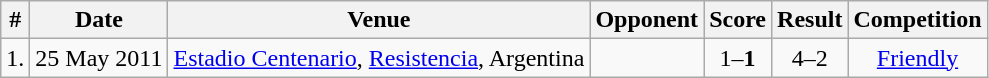<table class="wikitable" style="text-align: center;">
<tr>
<th>#</th>
<th>Date</th>
<th>Venue</th>
<th>Opponent</th>
<th>Score</th>
<th>Result</th>
<th>Competition</th>
</tr>
<tr>
<td>1.</td>
<td>25 May 2011</td>
<td><a href='#'>Estadio Centenario</a>, <a href='#'>Resistencia</a>, Argentina</td>
<td></td>
<td>1–<strong>1</strong></td>
<td>4–2</td>
<td><a href='#'>Friendly</a></td>
</tr>
</table>
